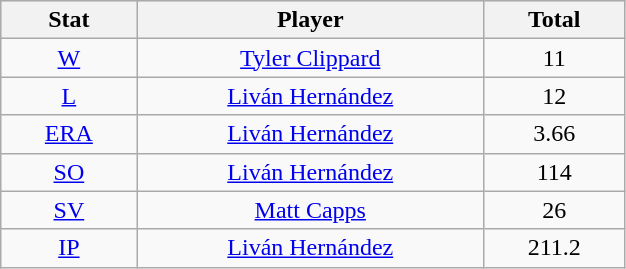<table class="wikitable" style="width:33%;">
<tr style="text-align:center; background:#ddd;">
<th style="width:5%;">Stat</th>
<th style="width:15%;">Player</th>
<th style="width:5%;">Total</th>
</tr>
<tr align=center>
<td><a href='#'>W</a></td>
<td><a href='#'>Tyler Clippard</a></td>
<td>11</td>
</tr>
<tr align=center>
<td><a href='#'>L</a></td>
<td><a href='#'>Liván Hernández</a></td>
<td>12</td>
</tr>
<tr align=center>
<td><a href='#'>ERA</a></td>
<td><a href='#'>Liván Hernández</a></td>
<td>3.66</td>
</tr>
<tr align=center>
<td><a href='#'>SO</a></td>
<td><a href='#'>Liván Hernández</a></td>
<td>114</td>
</tr>
<tr align=center>
<td><a href='#'>SV</a></td>
<td><a href='#'>Matt Capps</a></td>
<td>26</td>
</tr>
<tr align=center>
<td><a href='#'>IP</a></td>
<td><a href='#'>Liván Hernández</a></td>
<td>211.2</td>
</tr>
</table>
